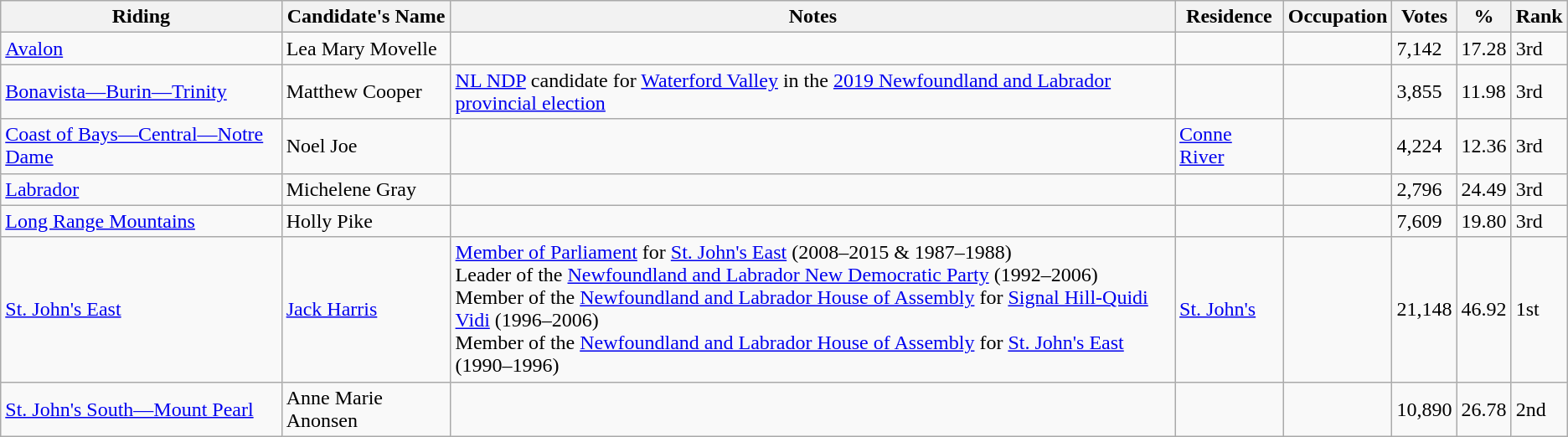<table class="wikitable sortable">
<tr>
<th>Riding<br></th>
<th>Candidate's Name</th>
<th>Notes</th>
<th>Residence</th>
<th>Occupation</th>
<th>Votes</th>
<th>%</th>
<th>Rank</th>
</tr>
<tr>
<td><a href='#'>Avalon</a></td>
<td>Lea Mary Movelle</td>
<td></td>
<td></td>
<td></td>
<td>7,142</td>
<td>17.28</td>
<td>3rd</td>
</tr>
<tr>
<td><a href='#'>Bonavista—Burin—Trinity</a></td>
<td>Matthew Cooper</td>
<td><a href='#'>NL NDP</a> candidate for <a href='#'>Waterford Valley</a> in the <a href='#'>2019 Newfoundland and Labrador provincial election</a></td>
<td></td>
<td></td>
<td>3,855</td>
<td>11.98</td>
<td>3rd</td>
</tr>
<tr>
<td><a href='#'>Coast of Bays—Central—Notre Dame</a></td>
<td>Noel Joe</td>
<td></td>
<td><a href='#'>Conne River</a></td>
<td></td>
<td>4,224</td>
<td>12.36</td>
<td>3rd</td>
</tr>
<tr>
<td><a href='#'>Labrador</a></td>
<td>Michelene Gray</td>
<td></td>
<td></td>
<td></td>
<td>2,796</td>
<td>24.49</td>
<td>3rd</td>
</tr>
<tr>
<td><a href='#'>Long Range Mountains</a></td>
<td>Holly Pike</td>
<td></td>
<td></td>
<td></td>
<td>7,609</td>
<td>19.80</td>
<td>3rd</td>
</tr>
<tr>
<td><a href='#'>St. John's East</a></td>
<td><a href='#'>Jack Harris</a></td>
<td><a href='#'>Member of Parliament</a> for <a href='#'>St. John's East</a> (2008–2015 & 1987–1988) <br> Leader of the <a href='#'>Newfoundland and Labrador New Democratic Party</a> (1992–2006) <br> Member of the <a href='#'>Newfoundland and Labrador House of Assembly</a> for <a href='#'>Signal Hill-Quidi Vidi</a> (1996–2006) <br> Member of the <a href='#'>Newfoundland and Labrador House of Assembly</a> for <a href='#'>St. John's East</a> (1990–1996)</td>
<td><a href='#'>St. John's</a></td>
<td></td>
<td>21,148</td>
<td>46.92</td>
<td>1st</td>
</tr>
<tr>
<td><a href='#'>St. John's South—Mount Pearl</a></td>
<td>Anne Marie Anonsen</td>
<td></td>
<td></td>
<td></td>
<td>10,890</td>
<td>26.78</td>
<td>2nd</td>
</tr>
</table>
